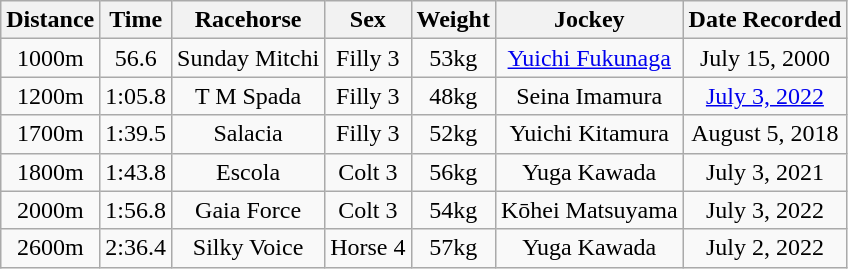<table class="wikitable" style="text-align: center;">
<tr>
<th>Distance</th>
<th>Time</th>
<th>Racehorse</th>
<th>Sex</th>
<th>Weight</th>
<th>Jockey</th>
<th>Date Recorded</th>
</tr>
<tr>
<td>1000m</td>
<td>56.6</td>
<td>Sunday Mitchi</td>
<td>Filly 3</td>
<td>53kg</td>
<td><a href='#'>Yuichi Fukunaga</a></td>
<td>July 15, 2000</td>
</tr>
<tr>
<td>1200m</td>
<td>1:05.8</td>
<td>T M Spada</td>
<td>Filly 3</td>
<td>48kg</td>
<td>Seina Imamura</td>
<td><a href='#'>July 3, 2022</a></td>
</tr>
<tr>
<td>1700m</td>
<td>1:39.5</td>
<td>Salacia</td>
<td>Filly 3</td>
<td>52kg</td>
<td>Yuichi Kitamura</td>
<td>August 5, 2018</td>
</tr>
<tr>
<td>1800m</td>
<td>1:43.8</td>
<td>Escola</td>
<td>Colt 3</td>
<td>56kg</td>
<td>Yuga Kawada</td>
<td>July 3, 2021</td>
</tr>
<tr>
<td>2000m</td>
<td>1:56.8</td>
<td>Gaia Force</td>
<td>Colt 3</td>
<td>54kg</td>
<td>Kōhei Matsuyama</td>
<td>July 3, 2022</td>
</tr>
<tr>
<td>2600m</td>
<td>2:36.4</td>
<td>Silky Voice</td>
<td>Horse 4</td>
<td>57kg</td>
<td>Yuga Kawada</td>
<td>July 2, 2022</td>
</tr>
</table>
